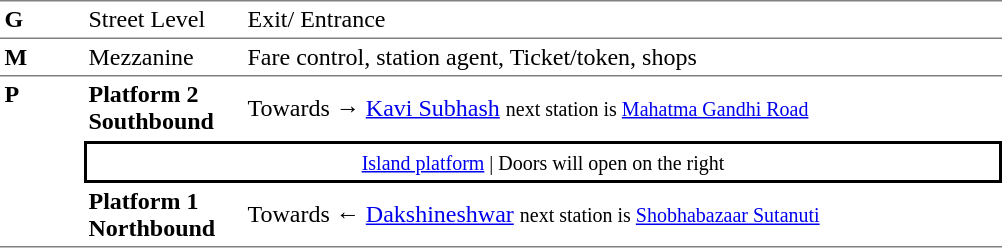<table table border=0 cellspacing=0 cellpadding=3>
<tr>
<td style="border-top:solid 1px gray;border-bottom:solid 1px gray;" width=50 valign=top><strong>G</strong></td>
<td style="border-top:solid 1px gray;border-bottom:solid 1px gray;" width=100 valign=top>Street Level</td>
<td style="border-top:solid 1px gray;border-bottom:solid 1px gray;" width=390 valign=top>Exit/ Entrance</td>
</tr>
<tr>
<td style="border-bottom:solid 1px gray;"><strong>M</strong></td>
<td style="border-bottom:solid 1px gray;">Mezzanine</td>
<td style="border-bottom:solid 1px gray;">Fare control, station agent, Ticket/token, shops</td>
</tr>
<tr>
<td style="border-bottom:solid 1px gray;" width=50 rowspan=3 valign=top><strong>P</strong></td>
<td style="border-bottom:solid 1px white;" width=100><span><strong>Platform 2</strong><br><strong>Southbound</strong></span></td>
<td style="border-bottom:solid 1px white;" width=500>Towards → <a href='#'>Kavi Subhash</a> <small>next station is <a href='#'>Mahatma Gandhi Road</a></small></td>
</tr>
<tr>
<td style="border-top:solid 2px black;border-right:solid 2px black;border-left:solid 2px black;border-bottom:solid 2px black;text-align:center;" colspan=2><small><a href='#'>Island platform</a> | Doors will open on the right </small></td>
</tr>
<tr>
<td style="border-bottom:solid 1px gray;" width=100><span><strong>Platform 1</strong><br><strong>Northbound</strong></span></td>
<td style="border-bottom:solid 1px gray;" width="500">Towards ← <a href='#'>Dakshineshwar</a> <small>next station is <a href='#'>Shobhabazaar Sutanuti</a></small></td>
</tr>
</table>
